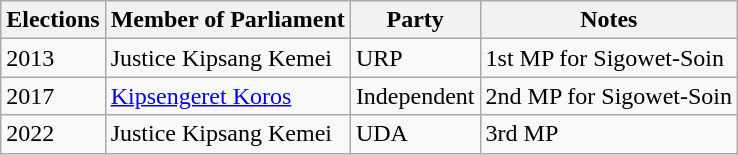<table class="wikitable">
<tr>
<th>Elections</th>
<th>Member of Parliament</th>
<th>Party</th>
<th>Notes</th>
</tr>
<tr>
<td>2013</td>
<td>Justice Kipsang Kemei</td>
<td>URP</td>
<td>1st MP for Sigowet-Soin</td>
</tr>
<tr>
<td>2017</td>
<td><a href='#'>Kipsengeret Koros</a></td>
<td>Independent</td>
<td>2nd MP for Sigowet-Soin</td>
</tr>
<tr>
<td>2022</td>
<td>Justice Kipsang Kemei</td>
<td>UDA</td>
<td>3rd MP</td>
</tr>
</table>
